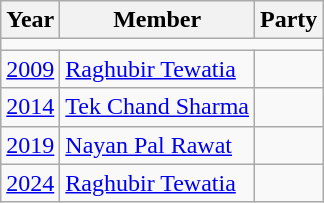<table class="wikitable">
<tr>
<th>Year</th>
<th>Member</th>
<th colspan=2>Party</th>
</tr>
<tr>
<td colspan="4"></td>
</tr>
<tr>
<td><a href='#'>2009</a></td>
<td><a href='#'>Raghubir Tewatia</a></td>
<td></td>
</tr>
<tr>
<td><a href='#'>2014</a></td>
<td><a href='#'>Tek Chand Sharma</a></td>
<td></td>
</tr>
<tr>
<td><a href='#'>2019</a></td>
<td><a href='#'>Nayan Pal Rawat</a></td>
<td></td>
</tr>
<tr>
<td><a href='#'>2024</a></td>
<td><a href='#'>Raghubir Tewatia</a></td>
<td></td>
</tr>
</table>
